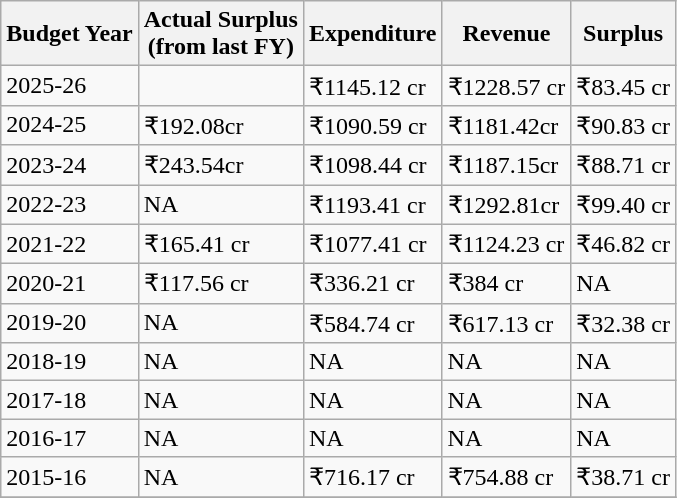<table class="sortable wikitable">
<tr>
<th>Budget Year</th>
<th>Actual Surplus <br>(from last FY)</th>
<th>Expenditure</th>
<th>Revenue</th>
<th>Surplus</th>
</tr>
<tr>
<td>2025-26</td>
<td></td>
<td>₹1145.12 cr</td>
<td>₹1228.57 cr</td>
<td>₹83.45 cr</td>
</tr>
<tr>
<td>2024-25</td>
<td>₹192.08cr</td>
<td>₹1090.59 cr</td>
<td>₹1181.42cr</td>
<td>₹90.83 cr</td>
</tr>
<tr>
<td>2023-24</td>
<td>₹243.54cr</td>
<td>₹1098.44 cr</td>
<td>₹1187.15cr</td>
<td>₹88.71 cr</td>
</tr>
<tr>
<td>2022-23</td>
<td>NA</td>
<td>₹1193.41 cr</td>
<td>₹1292.81cr</td>
<td>₹99.40 cr</td>
</tr>
<tr>
<td>2021-22</td>
<td>₹165.41 cr</td>
<td>₹1077.41 cr</td>
<td>₹1124.23 cr</td>
<td>₹46.82 cr</td>
</tr>
<tr>
<td>2020-21</td>
<td>₹117.56 cr</td>
<td>₹336.21 cr</td>
<td>₹384 cr</td>
<td>NA</td>
</tr>
<tr>
<td>2019-20</td>
<td>NA</td>
<td>₹584.74 cr</td>
<td>₹617.13 cr</td>
<td>₹32.38 cr</td>
</tr>
<tr>
<td>2018-19</td>
<td>NA</td>
<td>NA</td>
<td>NA</td>
<td>NA</td>
</tr>
<tr>
<td>2017-18</td>
<td>NA</td>
<td>NA</td>
<td>NA</td>
<td>NA</td>
</tr>
<tr>
<td>2016-17</td>
<td>NA</td>
<td>NA</td>
<td>NA</td>
<td>NA</td>
</tr>
<tr>
<td>2015-16</td>
<td>NA</td>
<td>₹716.17 cr</td>
<td>₹754.88 cr</td>
<td>₹38.71 cr</td>
</tr>
<tr>
</tr>
</table>
